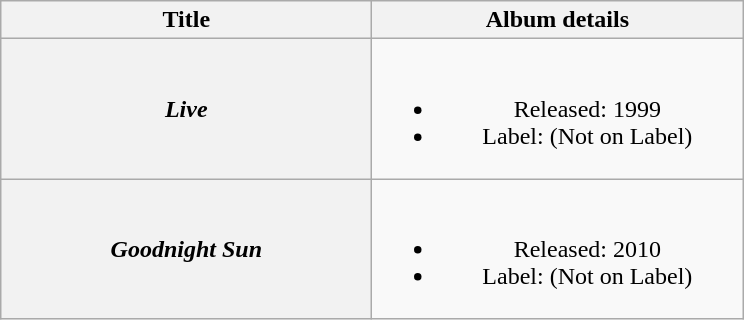<table class="wikitable plainrowheaders" style="text-align:center;">
<tr>
<th scope="col" style="width:15em;">Title</th>
<th scope="col" style="width:15em;">Album details</th>
</tr>
<tr>
<th scope="row"><em>Live</em></th>
<td><br><ul><li>Released: 1999</li><li>Label: (Not on Label)</li></ul></td>
</tr>
<tr>
<th scope="row"><em>Goodnight Sun</em></th>
<td><br><ul><li>Released: 2010</li><li>Label: (Not on Label)</li></ul></td>
</tr>
</table>
